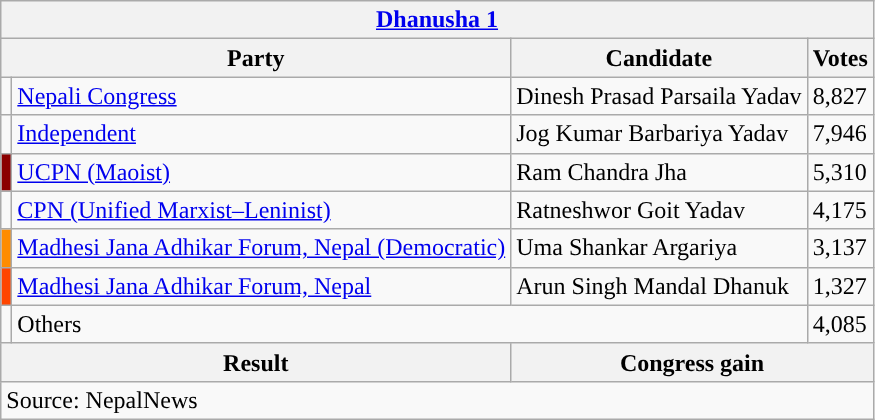<table class="wikitable">
<tr>
<th colspan="4"><a href='#'>Dhanusha 1</a></th>
</tr>
<tr>
<th colspan="2">Party</th>
<th>Candidate</th>
<th>Votes</th>
</tr>
<tr>
<td style="background-color:"></td>
<td><a href='#'>Nepali Congress</a></td>
<td>Dinesh Prasad Parsaila Yadav</td>
<td>8,827</td>
</tr>
<tr>
<td style="background-color:"></td>
<td><a href='#'>Independent</a></td>
<td>Jog Kumar Barbariya Yadav</td>
<td>7,946</td>
</tr>
<tr>
<td style="background-color:darkred"></td>
<td><a href='#'>UCPN (Maoist)</a></td>
<td>Ram Chandra Jha</td>
<td>5,310</td>
</tr>
<tr>
<td style="background-color:"></td>
<td><a href='#'>CPN (Unified Marxist–Leninist)</a></td>
<td>Ratneshwor Goit Yadav</td>
<td>4,175</td>
</tr>
<tr>
<td style="background-color:darkorange"></td>
<td><a href='#'>Madhesi Jana Adhikar Forum, Nepal (Democratic)</a></td>
<td>Uma Shankar Argariya</td>
<td>3,137</td>
</tr>
<tr>
<td style="background-color:orangered"></td>
<td><a href='#'>Madhesi Jana Adhikar Forum, Nepal</a></td>
<td>Arun Singh Mandal Dhanuk</td>
<td>1,327</td>
</tr>
<tr>
<td></td>
<td colspan="2">Others</td>
<td>4,085</td>
</tr>
<tr>
<th colspan="2">Result</th>
<th colspan="2">Congress gain</th>
</tr>
<tr>
<td colspan="4">Source: NepalNews</td>
</tr>
</table>
